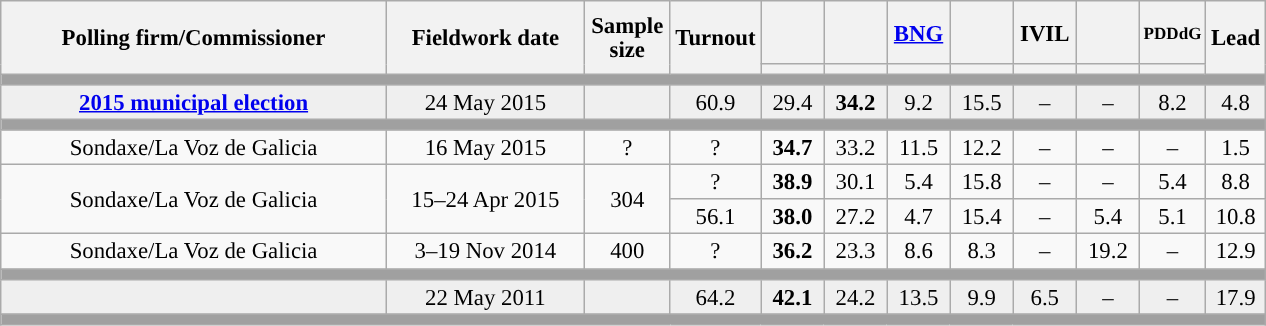<table class="wikitable collapsible collapsed" style="text-align:center; font-size:95%; line-height:16px;">
<tr style="height:42px;">
<th style="width:250px;" rowspan="2">Polling firm/Commissioner</th>
<th style="width:125px;" rowspan="2">Fieldwork date</th>
<th style="width:50px;" rowspan="2">Sample size</th>
<th style="width:45px;" rowspan="2">Turnout</th>
<th style="width:35px;"></th>
<th style="width:35px;"></th>
<th style="width:35px;"><a href='#'>BNG</a></th>
<th style="width:35px;"></th>
<th style="width:35px;">IVIL</th>
<th style="width:35px;"></th>
<th style="width:35px; font-size:75%;">PDDdG</th>
<th style="width:30px;" rowspan="2">Lead</th>
</tr>
<tr>
<th style="color:inherit;background:"></th>
<th style="color:inherit;background:"></th>
<th style="color:inherit;background:"></th>
<th style="color:inherit;background:"></th>
<th style="color:inherit;background:"></th>
<th style="color:inherit;background:"></th>
<th style="color:inherit;background:"></th>
</tr>
<tr>
<td colspan="12" style="background:#A0A0A0"></td>
</tr>
<tr style="background:#EFEFEF;">
<td><strong><a href='#'>2015 municipal election</a></strong></td>
<td>24 May 2015</td>
<td></td>
<td>60.9</td>
<td>29.4<br></td>
<td><strong>34.2</strong><br></td>
<td>9.2<br></td>
<td>15.5<br></td>
<td>–</td>
<td>–</td>
<td>8.2<br></td>
<td style="background:">4.8</td>
</tr>
<tr>
<td colspan="12" style="background:#A0A0A0"></td>
</tr>
<tr>
<td>Sondaxe/La Voz de Galicia</td>
<td>16 May 2015</td>
<td>?</td>
<td>?</td>
<td><strong>34.7</strong><br></td>
<td>33.2<br></td>
<td>11.5<br></td>
<td>12.2<br></td>
<td>–</td>
<td>–</td>
<td>–</td>
<td style="background:">1.5</td>
</tr>
<tr>
<td rowspan="2">Sondaxe/La Voz de Galicia</td>
<td rowspan="2">15–24 Apr 2015</td>
<td rowspan="2">304</td>
<td>?</td>
<td><strong>38.9</strong><br></td>
<td>30.1<br></td>
<td>5.4<br></td>
<td>15.8<br></td>
<td>–</td>
<td>–</td>
<td>5.4<br></td>
<td style="background:">8.8</td>
</tr>
<tr>
<td>56.1</td>
<td><strong>38.0</strong><br></td>
<td>27.2<br></td>
<td>4.7<br></td>
<td>15.4<br></td>
<td>–</td>
<td>5.4<br></td>
<td>5.1<br></td>
<td style="background:">10.8</td>
</tr>
<tr>
<td>Sondaxe/La Voz de Galicia</td>
<td>3–19 Nov 2014</td>
<td>400</td>
<td>?</td>
<td><strong>36.2</strong><br></td>
<td>23.3<br></td>
<td>8.6<br></td>
<td>8.3<br></td>
<td>–</td>
<td>19.2<br></td>
<td>–</td>
<td style="background:">12.9</td>
</tr>
<tr>
<td colspan="12" style="background:#A0A0A0"></td>
</tr>
<tr style="background:#EFEFEF;">
<td><strong></strong></td>
<td>22 May 2011</td>
<td></td>
<td>64.2</td>
<td><strong>42.1</strong><br></td>
<td>24.2<br></td>
<td>13.5<br></td>
<td>9.9<br></td>
<td>6.5<br></td>
<td>–</td>
<td>–</td>
<td style="background:">17.9</td>
</tr>
<tr>
<td colspan="12" style="background:#A0A0A0"></td>
</tr>
</table>
